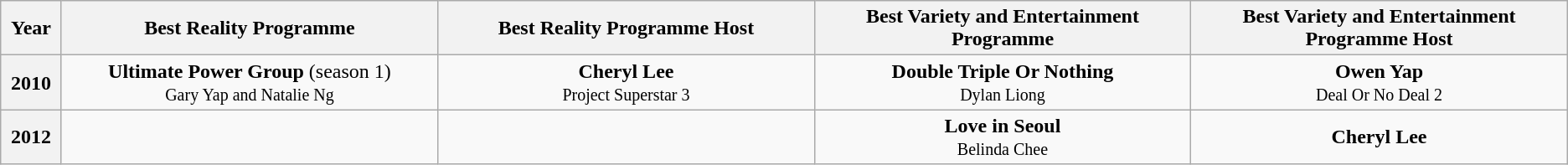<table class="wikitable" style="text-align:center">
<tr>
<th style="width:1%;" scope="col">Year</th>
<th style="width:14%;" scope="col">Best Reality Programme</th>
<th style="width:14%;" scope="col">Best Reality Programme Host</th>
<th style="width:14%;" scope="col">Best Variety and Entertainment Programme</th>
<th style="width:14%;" scope="col">Best Variety and Entertainment Programme Host</th>
</tr>
<tr>
<th scope="row">2010</th>
<td><strong>Ultimate Power Group</strong> (season 1)<br><small>Gary Yap and Natalie Ng</small></td>
<td><strong>Cheryl Lee</strong><br><small>Project Superstar 3</small></td>
<td><strong>Double Triple Or Nothing</strong><br><small>Dylan Liong</small></td>
<td><strong>Owen Yap</strong><br><small>Deal Or No Deal 2</small></td>
</tr>
<tr>
<th scope="row">2012</th>
<td></td>
<td></td>
<td><strong>Love in Seoul</strong><br><small>Belinda Chee</small></td>
<td><strong>Cheryl Lee</strong></td>
</tr>
</table>
